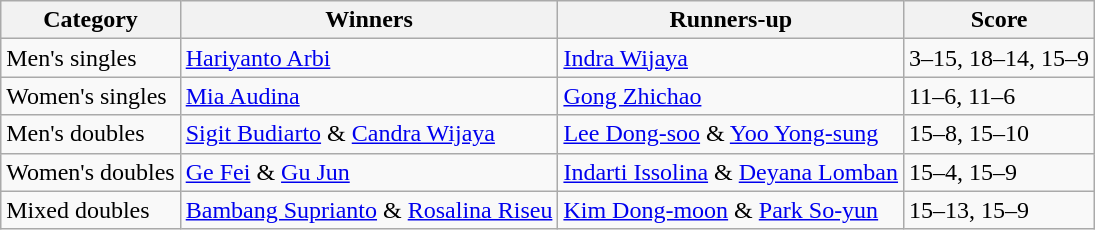<table class=wikitable>
<tr>
<th>Category</th>
<th>Winners</th>
<th>Runners-up</th>
<th>Score</th>
</tr>
<tr>
<td>Men's singles</td>
<td> <a href='#'>Hariyanto Arbi</a></td>
<td> <a href='#'>Indra Wijaya</a></td>
<td>3–15, 18–14, 15–9</td>
</tr>
<tr>
<td>Women's singles</td>
<td> <a href='#'>Mia Audina</a></td>
<td> <a href='#'>Gong Zhichao</a></td>
<td>11–6, 11–6</td>
</tr>
<tr>
<td>Men's doubles</td>
<td> <a href='#'>Sigit Budiarto</a> & <a href='#'>Candra Wijaya</a></td>
<td> <a href='#'>Lee Dong-soo</a> & <a href='#'>Yoo Yong-sung</a></td>
<td>15–8, 15–10</td>
</tr>
<tr>
<td>Women's doubles</td>
<td> <a href='#'>Ge Fei</a> & <a href='#'>Gu Jun</a></td>
<td> <a href='#'>Indarti Issolina</a> & <a href='#'>Deyana Lomban</a></td>
<td>15–4, 15–9</td>
</tr>
<tr>
<td>Mixed doubles</td>
<td> <a href='#'>Bambang Suprianto</a> & <a href='#'>Rosalina Riseu</a></td>
<td> <a href='#'>Kim Dong-moon</a> & <a href='#'>Park So-yun</a></td>
<td>15–13, 15–9</td>
</tr>
</table>
